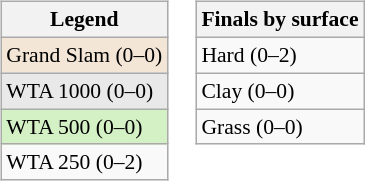<table>
<tr valign=top>
<td><br><table class="wikitable" style=font-size:90%>
<tr>
<th>Legend</th>
</tr>
<tr>
<td bgcolor="#f3e6d7">Grand Slam (0–0)</td>
</tr>
<tr>
<td bgcolor="#e9e9e9">WTA 1000 (0–0)</td>
</tr>
<tr>
<td bgcolor="#d4f1c5">WTA 500 (0–0)</td>
</tr>
<tr>
<td>WTA 250 (0–2)</td>
</tr>
</table>
</td>
<td><br><table class="wikitable" style=font-size:90%>
<tr>
<th>Finals by surface</th>
</tr>
<tr>
<td>Hard (0–2)</td>
</tr>
<tr>
<td>Clay (0–0)</td>
</tr>
<tr>
<td>Grass (0–0)</td>
</tr>
</table>
</td>
</tr>
</table>
